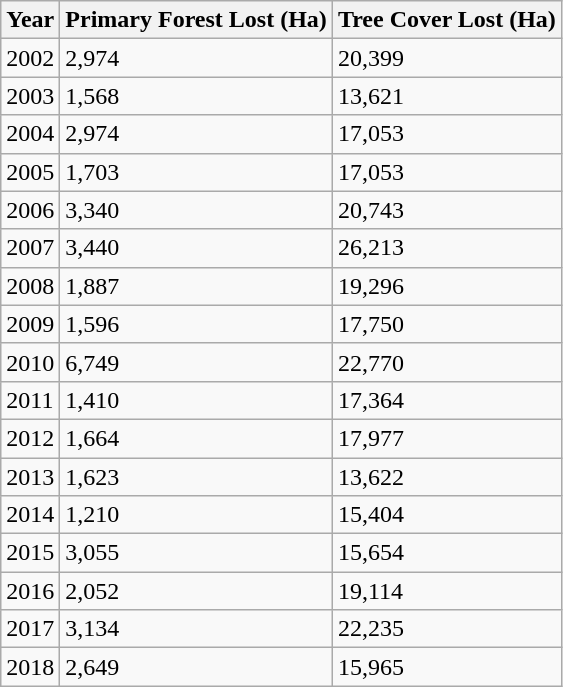<table class="wikitable">
<tr>
<th>Year</th>
<th>Primary Forest Lost (Ha)</th>
<th>Tree Cover Lost (Ha)</th>
</tr>
<tr>
<td>2002</td>
<td>2,974</td>
<td>20,399</td>
</tr>
<tr>
<td>2003</td>
<td>1,568</td>
<td>13,621</td>
</tr>
<tr>
<td>2004</td>
<td>2,974</td>
<td>17,053</td>
</tr>
<tr>
<td>2005</td>
<td>1,703</td>
<td>17,053</td>
</tr>
<tr>
<td>2006</td>
<td>3,340</td>
<td>20,743</td>
</tr>
<tr>
<td>2007</td>
<td>3,440</td>
<td>26,213</td>
</tr>
<tr>
<td>2008</td>
<td>1,887</td>
<td>19,296</td>
</tr>
<tr>
<td>2009</td>
<td>1,596</td>
<td>17,750</td>
</tr>
<tr>
<td>2010</td>
<td>6,749</td>
<td>22,770</td>
</tr>
<tr>
<td>2011</td>
<td>1,410</td>
<td>17,364</td>
</tr>
<tr>
<td>2012</td>
<td>1,664</td>
<td>17,977</td>
</tr>
<tr>
<td>2013</td>
<td>1,623</td>
<td>13,622</td>
</tr>
<tr>
<td>2014</td>
<td>1,210</td>
<td>15,404</td>
</tr>
<tr>
<td>2015</td>
<td>3,055</td>
<td>15,654</td>
</tr>
<tr>
<td>2016</td>
<td>2,052</td>
<td>19,114</td>
</tr>
<tr>
<td>2017</td>
<td>3,134</td>
<td>22,235</td>
</tr>
<tr>
<td>2018</td>
<td>2,649</td>
<td>15,965</td>
</tr>
</table>
